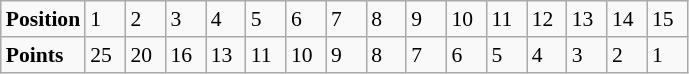<table class="wikitable" style="font-size: 90%;">
<tr>
<td><strong>Position</strong></td>
<td width=20>1</td>
<td width=20>2</td>
<td width=20>3</td>
<td width=20>4</td>
<td width=20>5</td>
<td width=20>6</td>
<td width=20>7</td>
<td width=20>8</td>
<td width=20>9</td>
<td width=20>10</td>
<td width=20>11</td>
<td width=20>12</td>
<td width=20>13</td>
<td width=20>14</td>
<td width=20>15</td>
</tr>
<tr>
<td><strong>Points</strong></td>
<td>25</td>
<td>20</td>
<td>16</td>
<td>13</td>
<td>11</td>
<td>10</td>
<td>9</td>
<td>8</td>
<td>7</td>
<td>6</td>
<td>5</td>
<td>4</td>
<td>3</td>
<td>2</td>
<td>1</td>
</tr>
</table>
